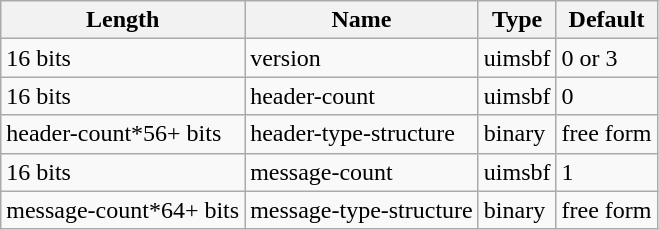<table class="wikitable">
<tr>
<th>Length</th>
<th>Name</th>
<th>Type</th>
<th>Default</th>
</tr>
<tr>
<td>16 bits</td>
<td>version</td>
<td>uimsbf</td>
<td>0 or 3</td>
</tr>
<tr>
<td>16 bits</td>
<td>header-count</td>
<td>uimsbf</td>
<td>0</td>
</tr>
<tr>
<td>header-count*56+ bits</td>
<td>header-type-structure</td>
<td>binary</td>
<td>free form</td>
</tr>
<tr>
<td>16 bits</td>
<td>message-count</td>
<td>uimsbf</td>
<td>1</td>
</tr>
<tr>
<td>message-count*64+ bits</td>
<td>message-type-structure</td>
<td>binary</td>
<td>free form</td>
</tr>
</table>
